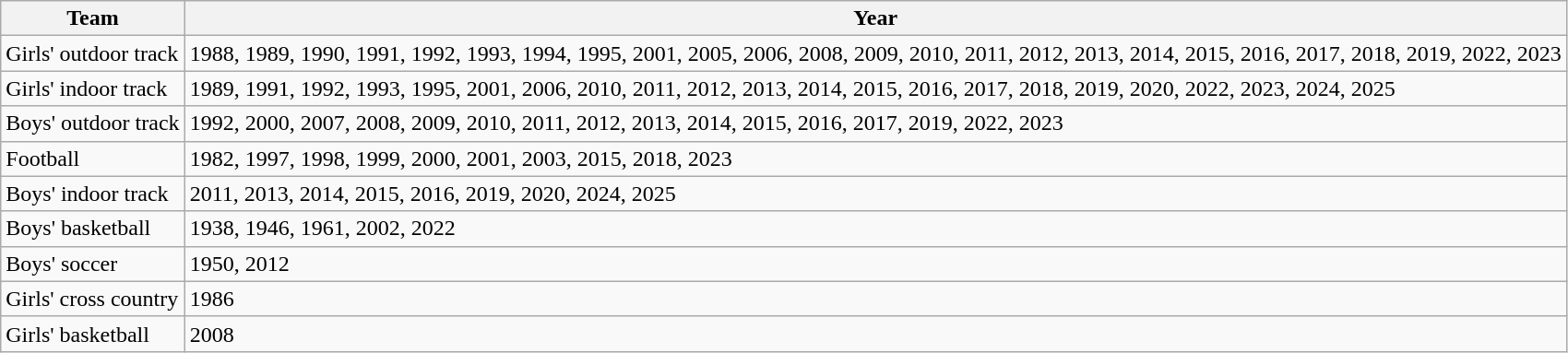<table class="wikitable">
<tr>
<th>Team</th>
<th>Year</th>
</tr>
<tr>
<td>Girls' outdoor track</td>
<td>1988, 1989, 1990, 1991, 1992, 1993, 1994, 1995, 2001, 2005, 2006, 2008, 2009, 2010, 2011, 2012, 2013, 2014, 2015, 2016, 2017, 2018, 2019, 2022, 2023</td>
</tr>
<tr>
<td>Girls' indoor track</td>
<td>1989, 1991, 1992, 1993, 1995, 2001, 2006, 2010, 2011, 2012, 2013, 2014, 2015, 2016, 2017, 2018, 2019, 2020, 2022, 2023, 2024, 2025</td>
</tr>
<tr>
<td>Boys' outdoor track</td>
<td>1992, 2000, 2007, 2008, 2009, 2010, 2011, 2012, 2013, 2014, 2015, 2016, 2017, 2019, 2022, 2023</td>
</tr>
<tr>
<td>Football</td>
<td>1982, 1997, 1998, 1999, 2000, 2001, 2003, 2015, 2018, 2023</td>
</tr>
<tr>
<td>Boys' indoor track</td>
<td>2011, 2013, 2014, 2015, 2016, 2019, 2020, 2024, 2025</td>
</tr>
<tr>
<td>Boys' basketball</td>
<td>1938, 1946, 1961, 2002, 2022</td>
</tr>
<tr>
<td>Boys' soccer</td>
<td>1950, 2012</td>
</tr>
<tr>
<td>Girls' cross country</td>
<td>1986</td>
</tr>
<tr>
<td>Girls' basketball</td>
<td>2008</td>
</tr>
</table>
